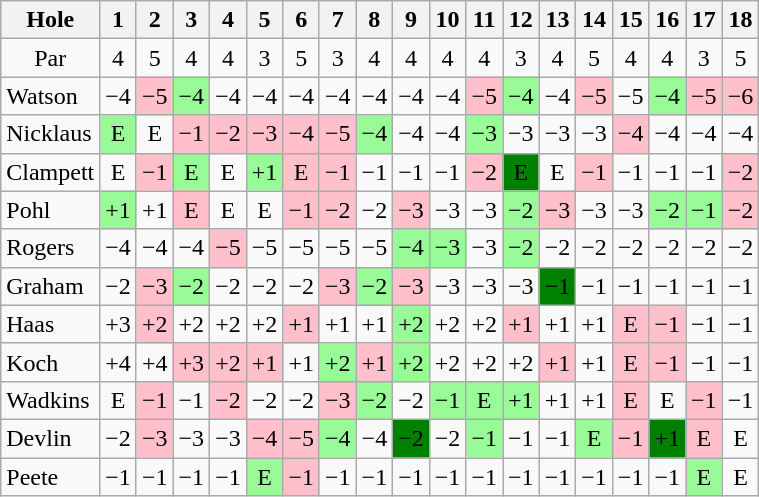<table class="wikitable" style="text-align:center">
<tr>
<th>Hole</th>
<th> 1 </th>
<th> 2 </th>
<th> 3 </th>
<th> 4 </th>
<th> 5 </th>
<th> 6 </th>
<th> 7 </th>
<th> 8 </th>
<th> 9 </th>
<th>10</th>
<th>11</th>
<th>12</th>
<th>13</th>
<th>14</th>
<th>15</th>
<th>16</th>
<th>17</th>
<th>18</th>
</tr>
<tr>
<td>Par</td>
<td>4</td>
<td>5</td>
<td>4</td>
<td>4</td>
<td>3</td>
<td>5</td>
<td>3</td>
<td>4</td>
<td>4</td>
<td>4</td>
<td>4</td>
<td>3</td>
<td>4</td>
<td>5</td>
<td>4</td>
<td>4</td>
<td>3</td>
<td>5</td>
</tr>
<tr>
<td align=left> Watson</td>
<td>−4</td>
<td style="background: Pink;">−5</td>
<td style="background: PaleGreen;">−4</td>
<td>−4</td>
<td>−4</td>
<td>−4</td>
<td>−4</td>
<td>−4</td>
<td>−4</td>
<td>−4</td>
<td style="background: Pink;">−5</td>
<td style="background: PaleGreen;">−4</td>
<td>−4</td>
<td style="background: Pink;">−5</td>
<td>−5</td>
<td style="background: PaleGreen;">−4</td>
<td style="background: Pink;">−5</td>
<td style="background: Pink;">−6</td>
</tr>
<tr>
<td align=left> Nicklaus</td>
<td style="background: PaleGreen;">E</td>
<td>E</td>
<td style="background: Pink;">−1</td>
<td style="background: Pink;">−2</td>
<td style="background: Pink;">−3</td>
<td style="background: Pink;">−4</td>
<td style="background: Pink;">−5</td>
<td style="background: PaleGreen;">−4</td>
<td>−4</td>
<td>−4</td>
<td style="background: PaleGreen;">−3</td>
<td>−3</td>
<td>−3</td>
<td>−3</td>
<td style="background: Pink;">−4</td>
<td>−4</td>
<td>−4</td>
<td>−4</td>
</tr>
<tr>
<td align=left> Clampett</td>
<td>E</td>
<td style="background: Pink;">−1</td>
<td style="background: PaleGreen;">E</td>
<td>E</td>
<td style="background: PaleGreen;">+1</td>
<td style="background: Pink;">E</td>
<td style="background: Pink;">−1</td>
<td>−1</td>
<td>−1</td>
<td>−1</td>
<td style="background: Pink;">−2</td>
<td style="background: Green;">E</td>
<td>E</td>
<td style="background: Pink;">−1</td>
<td>−1</td>
<td>−1</td>
<td>−1</td>
<td style="background: Pink;">−2</td>
</tr>
<tr>
<td align=left> Pohl</td>
<td style="background: PaleGreen;">+1</td>
<td>+1</td>
<td style="background: Pink;">E</td>
<td>E</td>
<td>E</td>
<td style="background: Pink;">−1</td>
<td style="background: Pink;">−2</td>
<td>−2</td>
<td style="background: Pink;">−3</td>
<td>−3</td>
<td>−3</td>
<td style="background: PaleGreen;">−2</td>
<td style="background: Pink;">−3</td>
<td>−3</td>
<td>−3</td>
<td style="background: PaleGreen;">−2</td>
<td style="background: PaleGreen;">−1</td>
<td style="background: Pink;">−2</td>
</tr>
<tr>
<td align=left> Rogers</td>
<td>−4</td>
<td>−4</td>
<td>−4</td>
<td style="background: Pink;">−5</td>
<td>−5</td>
<td>−5</td>
<td>−5</td>
<td>−5</td>
<td style="background: PaleGreen;">−4</td>
<td style="background: PaleGreen;">−3</td>
<td>−3</td>
<td style="background: PaleGreen;">−2</td>
<td>−2</td>
<td>−2</td>
<td>−2</td>
<td>−2</td>
<td>−2</td>
<td>−2</td>
</tr>
<tr>
<td align=left> Graham</td>
<td>−2</td>
<td style="background: Pink;">−3</td>
<td style="background: PaleGreen;">−2</td>
<td>−2</td>
<td>−2</td>
<td>−2</td>
<td style="background: Pink;">−3</td>
<td style="background: PaleGreen;">−2</td>
<td style="background: Pink;">−3</td>
<td>−3</td>
<td>−3</td>
<td>−3</td>
<td style="background: Green;">−1</td>
<td>−1</td>
<td>−1</td>
<td>−1</td>
<td>−1</td>
<td>−1</td>
</tr>
<tr>
<td align=left> Haas</td>
<td>+3</td>
<td style="background: Pink;">+2</td>
<td>+2</td>
<td>+2</td>
<td>+2</td>
<td style="background: Pink;">+1</td>
<td>+1</td>
<td>+1</td>
<td style="background: PaleGreen;">+2</td>
<td>+2</td>
<td>+2</td>
<td style="background: Pink;">+1</td>
<td>+1</td>
<td>+1</td>
<td style="background: Pink;">E</td>
<td style="background: Pink;">−1</td>
<td>−1</td>
<td>−1</td>
</tr>
<tr>
<td align=left> Koch</td>
<td>+4</td>
<td>+4</td>
<td style="background: Pink;">+3</td>
<td style="background: Pink;">+2</td>
<td style="background: Pink;">+1</td>
<td>+1</td>
<td style="background: PaleGreen;">+2</td>
<td style="background: Pink;">+1</td>
<td style="background: PaleGreen;">+2</td>
<td>+2</td>
<td>+2</td>
<td>+2</td>
<td style="background: Pink;">+1</td>
<td>+1</td>
<td style="background: Pink;">E</td>
<td style="background: Pink;">−1</td>
<td>−1</td>
<td>−1</td>
</tr>
<tr>
<td align=left> Wadkins</td>
<td>E</td>
<td style="background: Pink;">−1</td>
<td>−1</td>
<td style="background: Pink;">−2</td>
<td>−2</td>
<td>−2</td>
<td style="background: Pink;">−3</td>
<td style="background: PaleGreen;">−2</td>
<td>−2</td>
<td style="background: PaleGreen;">−1</td>
<td style="background: PaleGreen;">E</td>
<td style="background: PaleGreen;">+1</td>
<td>+1</td>
<td>+1</td>
<td style="background: Pink;">E</td>
<td>E</td>
<td style="background: Pink;">−1</td>
<td>−1</td>
</tr>
<tr>
<td align=left> Devlin</td>
<td>−2</td>
<td style="background: Pink;">−3</td>
<td>−3</td>
<td>−3</td>
<td style="background: Pink;">−4</td>
<td style="background: Pink;">−5</td>
<td style="background: PaleGreen;">−4</td>
<td>−4</td>
<td style="background: Green;">−2</td>
<td>−2</td>
<td style="background: PaleGreen;">−1</td>
<td>−1</td>
<td>−1</td>
<td style="background: PaleGreen;">E</td>
<td style="background: Pink;">−1</td>
<td style="background: Green;">+1</td>
<td style="background: Pink;">E</td>
<td>E</td>
</tr>
<tr>
<td align=left> Peete</td>
<td>−1</td>
<td>−1</td>
<td>−1</td>
<td>−1</td>
<td style="background: PaleGreen;">E</td>
<td style="background: Pink;">−1</td>
<td>−1</td>
<td>−1</td>
<td>−1</td>
<td>−1</td>
<td>−1</td>
<td>−1</td>
<td>−1</td>
<td>−1</td>
<td>−1</td>
<td>−1</td>
<td style="background: PaleGreen;">E</td>
<td>E</td>
</tr>
</table>
